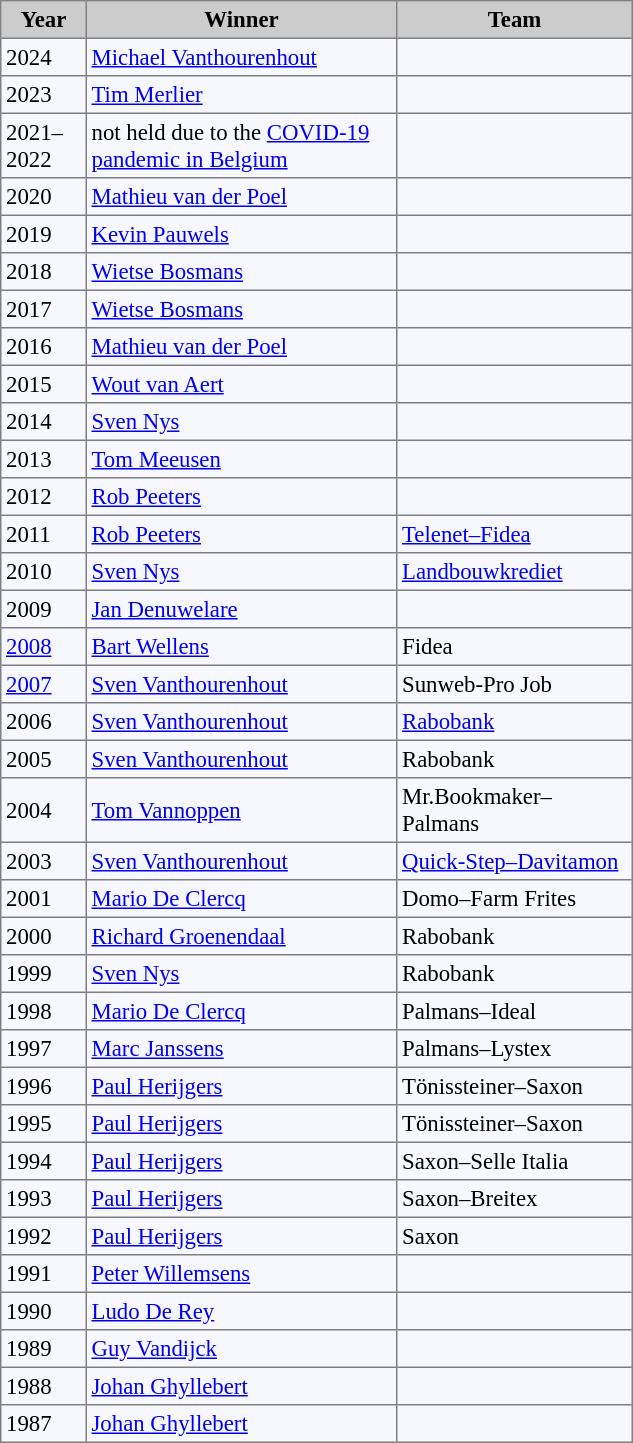<table bgcolor="#f7f8ff" cellpadding="3" cellspacing="0" border="1" style="font-size: 95%; border: gray solid 1px; border-collapse: collapse;">
<tr bgcolor="#CCCCCC">
<td align="center" width="50"><strong>Year</strong></td>
<td align="center" width="200"><strong>Winner</strong></td>
<td align="center" width="150"><strong>Team</strong></td>
</tr>
<tr align="left">
<td>2024</td>
<td> <a href='#'>Michael Vanthourenhout</a></td>
<td></td>
</tr>
<tr align="left">
<td>2023</td>
<td> <a href='#'>Tim Merlier</a></td>
<td></td>
</tr>
<tr align="left">
<td>2021–2022</td>
<td>not held due to the <a href='#'>COVID-19 pandemic in Belgium</a></td>
</tr>
<tr align="left">
<td>2020</td>
<td> <a href='#'>Mathieu van der Poel</a></td>
<td></td>
</tr>
<tr align="left">
<td>2019</td>
<td> <a href='#'>Kevin Pauwels</a></td>
<td></td>
</tr>
<tr align="left">
<td>2018</td>
<td> <a href='#'>Wietse Bosmans</a></td>
<td></td>
</tr>
<tr align="left">
<td>2017</td>
<td> <a href='#'>Wietse Bosmans</a></td>
<td></td>
</tr>
<tr align="left">
<td>2016</td>
<td> <a href='#'>Mathieu van der Poel</a></td>
<td></td>
</tr>
<tr align="left">
<td>2015</td>
<td> <a href='#'>Wout van Aert</a></td>
<td></td>
</tr>
<tr align="left">
<td>2014</td>
<td> <a href='#'>Sven Nys</a></td>
<td></td>
</tr>
<tr align="left">
<td>2013</td>
<td> <a href='#'>Tom Meeusen</a></td>
<td></td>
</tr>
<tr align="left">
<td>2012</td>
<td> <a href='#'>Rob Peeters</a></td>
<td></td>
</tr>
<tr align="left">
<td>2011</td>
<td> <a href='#'>Rob Peeters</a></td>
<td><a href='#'>Telenet–Fidea</a></td>
</tr>
<tr align="left">
<td>2010</td>
<td> <a href='#'>Sven Nys</a></td>
<td><a href='#'>Landbouwkrediet</a></td>
</tr>
<tr align="left">
<td>2009</td>
<td> <a href='#'>Jan Denuwelare</a></td>
<td></td>
</tr>
<tr align="left">
<td><a href='#'>2008</a></td>
<td> <a href='#'>Bart Wellens</a></td>
<td>Fidea</td>
</tr>
<tr align="left">
<td><a href='#'>2007</a></td>
<td> <a href='#'>Sven Vanthourenhout</a></td>
<td>Sunweb-Pro Job</td>
</tr>
<tr align="left">
<td>2006</td>
<td> <a href='#'>Sven Vanthourenhout</a></td>
<td><a href='#'>Rabobank</a></td>
</tr>
<tr align="left">
<td>2005</td>
<td> <a href='#'>Sven Vanthourenhout</a></td>
<td>Rabobank</td>
</tr>
<tr align="left">
<td>2004</td>
<td> <a href='#'>Tom Vannoppen</a></td>
<td>Mr.Bookmaker–Palmans</td>
</tr>
<tr align="left">
<td>2003</td>
<td> <a href='#'>Sven Vanthourenhout</a></td>
<td><a href='#'>Quick-Step–Davitamon</a></td>
</tr>
<tr align="left">
<td>2001</td>
<td> <a href='#'>Mario De Clercq</a></td>
<td>Domo–Farm Frites</td>
</tr>
<tr align="left">
<td>2000</td>
<td> <a href='#'>Richard Groenendaal</a></td>
<td>Rabobank</td>
</tr>
<tr align="left">
<td>1999</td>
<td> <a href='#'>Sven Nys</a></td>
<td>Rabobank</td>
</tr>
<tr align="left">
<td>1998</td>
<td> <a href='#'>Mario De Clercq</a></td>
<td>Palmans–Ideal</td>
</tr>
<tr align="left">
<td>1997</td>
<td> <a href='#'>Marc Janssens</a></td>
<td>Palmans–Lystex</td>
</tr>
<tr align="left">
<td>1996</td>
<td> <a href='#'>Paul Herijgers</a></td>
<td>Tönissteiner–Saxon</td>
</tr>
<tr align="left">
<td>1995</td>
<td> <a href='#'>Paul Herijgers</a></td>
<td>Tönissteiner–Saxon</td>
</tr>
<tr align="left">
<td>1994</td>
<td> <a href='#'>Paul Herijgers</a></td>
<td>Saxon–Selle Italia</td>
</tr>
<tr align="left">
<td>1993</td>
<td> <a href='#'>Paul Herijgers</a></td>
<td>Saxon–Breitex</td>
</tr>
<tr align="left">
<td>1992</td>
<td> <a href='#'>Paul Herijgers</a></td>
<td>Saxon</td>
</tr>
<tr align="left">
<td>1991</td>
<td> <a href='#'>Peter Willemsens</a></td>
<td></td>
</tr>
<tr align="left">
<td>1990</td>
<td> <a href='#'>Ludo De Rey</a></td>
<td></td>
</tr>
<tr align="left">
<td>1989</td>
<td> <a href='#'>Guy Vandijck</a></td>
<td></td>
</tr>
<tr align="left">
<td>1988</td>
<td> <a href='#'>Johan Ghyllebert</a></td>
<td></td>
</tr>
<tr align="left">
<td>1987</td>
<td> <a href='#'>Johan Ghyllebert</a></td>
<td></td>
</tr>
</table>
